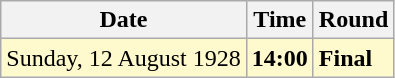<table class="wikitable">
<tr>
<th>Date</th>
<th>Time</th>
<th>Round</th>
</tr>
<tr style=background:lemonchiffon>
<td>Sunday, 12 August 1928</td>
<td><strong>14:00</strong></td>
<td><strong>Final</strong></td>
</tr>
</table>
